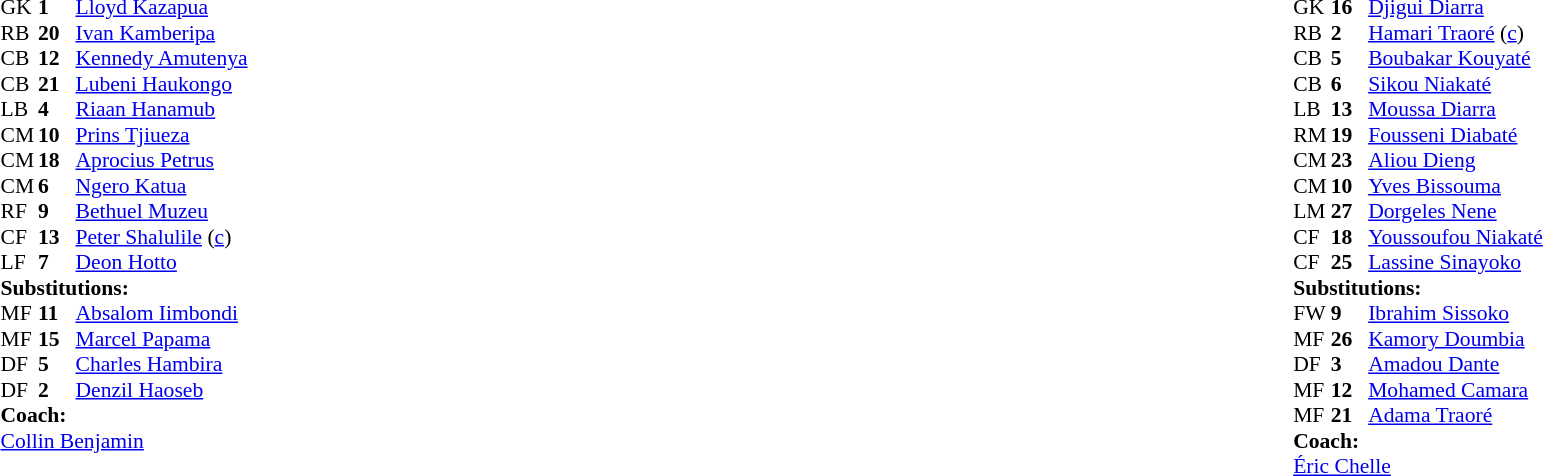<table width="100%">
<tr>
<td valign="top" width="40%"><br><table style="font-size:90%" cellspacing="0" cellpadding="0">
<tr>
<th width="25"></th>
<th width=25></th>
</tr>
<tr>
<td>GK</td>
<td><strong>1</strong></td>
<td><a href='#'>Lloyd Kazapua</a></td>
</tr>
<tr>
<td>RB</td>
<td><strong>20</strong></td>
<td><a href='#'>Ivan Kamberipa</a></td>
</tr>
<tr>
<td>CB</td>
<td><strong>12</strong></td>
<td><a href='#'>Kennedy Amutenya</a></td>
</tr>
<tr>
<td>CB</td>
<td><strong>21</strong></td>
<td><a href='#'>Lubeni Haukongo</a></td>
</tr>
<tr>
<td>LB</td>
<td><strong>4</strong></td>
<td><a href='#'>Riaan Hanamub</a></td>
</tr>
<tr>
<td>CM</td>
<td><strong>10</strong></td>
<td><a href='#'>Prins Tjiueza</a></td>
<td></td>
<td></td>
</tr>
<tr>
<td>CM</td>
<td><strong>18</strong></td>
<td><a href='#'>Aprocius Petrus</a></td>
</tr>
<tr>
<td>CM</td>
<td><strong>6</strong></td>
<td><a href='#'>Ngero Katua</a></td>
<td></td>
<td></td>
</tr>
<tr>
<td>RF</td>
<td><strong>9</strong></td>
<td><a href='#'>Bethuel Muzeu</a></td>
<td></td>
<td></td>
</tr>
<tr>
<td>CF</td>
<td><strong>13</strong></td>
<td><a href='#'>Peter Shalulile</a> (<a href='#'>c</a>)</td>
<td></td>
<td></td>
</tr>
<tr>
<td>LF</td>
<td><strong>7</strong></td>
<td><a href='#'>Deon Hotto</a></td>
<td></td>
</tr>
<tr>
<td colspan="3"><strong>Substitutions:</strong></td>
</tr>
<tr>
<td>MF</td>
<td><strong>11</strong></td>
<td><a href='#'>Absalom Iimbondi</a></td>
<td></td>
<td></td>
</tr>
<tr>
<td>MF</td>
<td><strong>15</strong></td>
<td><a href='#'>Marcel Papama</a></td>
<td></td>
<td></td>
</tr>
<tr>
<td>DF</td>
<td><strong>5</strong></td>
<td><a href='#'>Charles Hambira</a></td>
<td></td>
<td></td>
</tr>
<tr>
<td>DF</td>
<td><strong>2</strong></td>
<td><a href='#'>Denzil Haoseb</a></td>
<td></td>
<td></td>
</tr>
<tr>
<td colspan="3"><strong>Coach:</strong></td>
</tr>
<tr>
<td colspan="3"><a href='#'>Collin Benjamin</a></td>
</tr>
</table>
</td>
<td valign="top"></td>
<td valign="top" width="50%"><br><table style="font-size:90%; margin:auto;" cellspacing="0" cellpadding="0">
<tr>
<th width="25"></th>
<th width=25></th>
</tr>
<tr>
<td>GK</td>
<td><strong>16</strong></td>
<td><a href='#'>Djigui Diarra</a></td>
</tr>
<tr>
<td>RB</td>
<td><strong>2</strong></td>
<td><a href='#'>Hamari Traoré</a> (<a href='#'>c</a>)</td>
</tr>
<tr>
<td>CB</td>
<td><strong>5</strong></td>
<td><a href='#'>Boubakar Kouyaté</a></td>
</tr>
<tr>
<td>CB</td>
<td><strong>6</strong></td>
<td><a href='#'>Sikou Niakaté</a></td>
</tr>
<tr>
<td>LB</td>
<td><strong>13</strong></td>
<td><a href='#'>Moussa Diarra</a></td>
<td></td>
<td></td>
</tr>
<tr>
<td>RM</td>
<td><strong>19</strong></td>
<td><a href='#'>Fousseni Diabaté</a></td>
<td></td>
<td></td>
</tr>
<tr>
<td>CM</td>
<td><strong>23</strong></td>
<td><a href='#'>Aliou Dieng</a></td>
<td></td>
<td></td>
</tr>
<tr>
<td>CM</td>
<td><strong>10</strong></td>
<td><a href='#'>Yves Bissouma</a></td>
</tr>
<tr>
<td>LM</td>
<td><strong>27</strong></td>
<td><a href='#'>Dorgeles Nene</a></td>
</tr>
<tr>
<td>CF</td>
<td><strong>18</strong></td>
<td><a href='#'>Youssoufou Niakaté</a></td>
<td></td>
<td></td>
</tr>
<tr>
<td>CF</td>
<td><strong>25</strong></td>
<td><a href='#'>Lassine Sinayoko</a></td>
<td></td>
<td></td>
</tr>
<tr>
<td colspan="3"><strong>Substitutions:</strong></td>
</tr>
<tr>
<td>FW</td>
<td><strong>9</strong></td>
<td><a href='#'>Ibrahim Sissoko</a></td>
<td></td>
<td></td>
</tr>
<tr>
<td>MF</td>
<td><strong>26</strong></td>
<td><a href='#'>Kamory Doumbia</a></td>
<td></td>
<td></td>
</tr>
<tr>
<td>DF</td>
<td><strong>3</strong></td>
<td><a href='#'>Amadou Dante</a></td>
<td></td>
<td></td>
</tr>
<tr>
<td>MF</td>
<td><strong>12</strong></td>
<td><a href='#'>Mohamed Camara</a></td>
<td></td>
<td></td>
</tr>
<tr>
<td>MF</td>
<td><strong>21</strong></td>
<td><a href='#'>Adama Traoré</a></td>
<td></td>
<td></td>
</tr>
<tr>
<td colspan="3"><strong>Coach:</strong></td>
</tr>
<tr>
<td colspan="3"><a href='#'>Éric Chelle</a></td>
</tr>
</table>
</td>
</tr>
</table>
